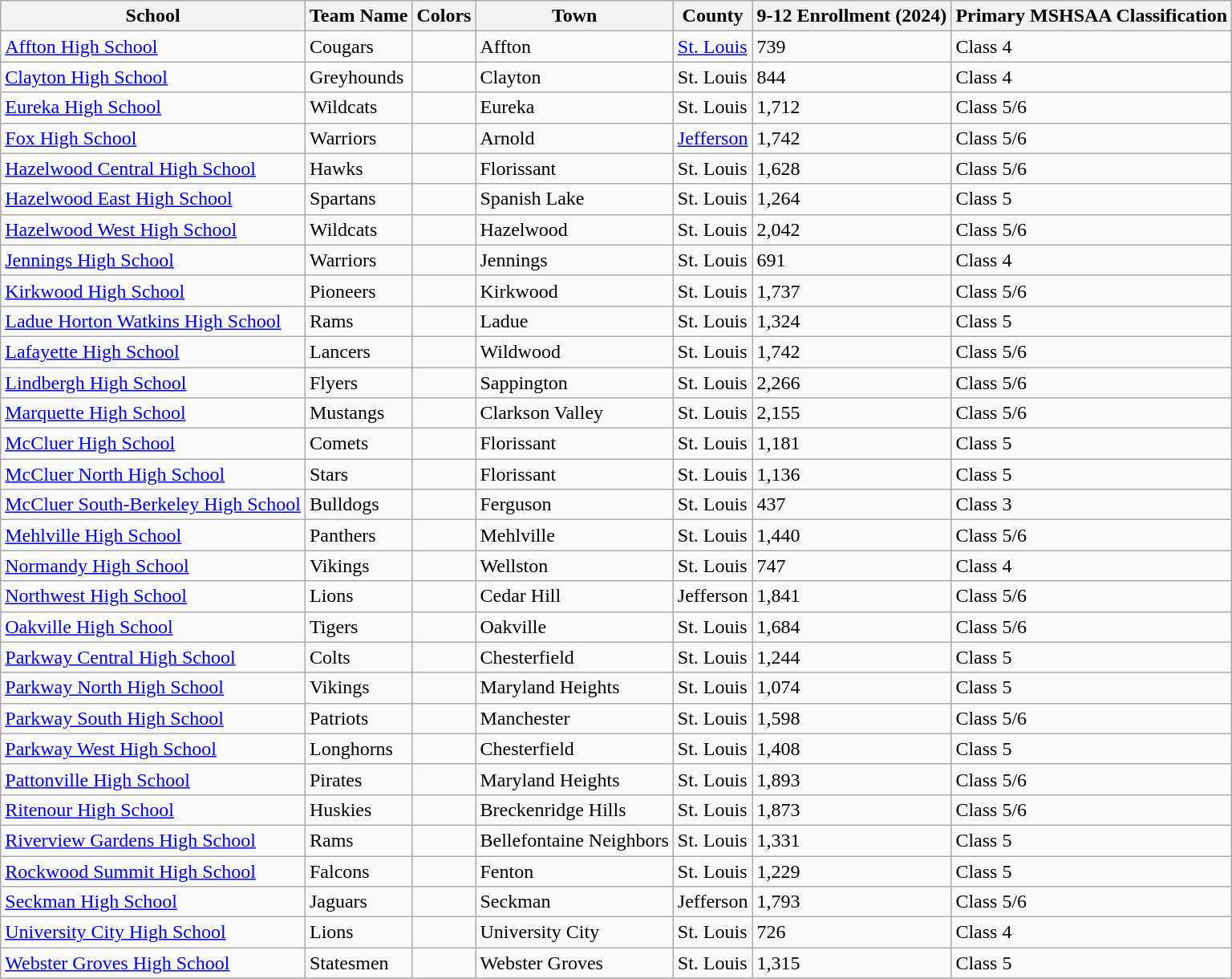<table class="wikitable">
<tr>
<th>School</th>
<th>Team Name</th>
<th>Colors</th>
<th>Town</th>
<th>County</th>
<th>9-12 Enrollment (2024)</th>
<th>Primary MSHSAA Classification</th>
</tr>
<tr>
<td><a href='#'>Affton High School</a></td>
<td>Cougars</td>
<td> </td>
<td>Affton</td>
<td><a href='#'>St. Louis</a></td>
<td>739</td>
<td>Class 4</td>
</tr>
<tr>
<td><a href='#'>Clayton High School</a></td>
<td>Greyhounds</td>
<td> </td>
<td>Clayton</td>
<td>St. Louis</td>
<td>844</td>
<td>Class 4</td>
</tr>
<tr>
<td><a href='#'>Eureka High School</a></td>
<td>Wildcats</td>
<td> </td>
<td>Eureka</td>
<td>St. Louis</td>
<td>1,712</td>
<td>Class 5/6</td>
</tr>
<tr>
<td><a href='#'>Fox High School</a></td>
<td>Warriors</td>
<td> </td>
<td>Arnold</td>
<td><a href='#'>Jefferson</a></td>
<td>1,742</td>
<td>Class 5/6</td>
</tr>
<tr>
<td><a href='#'>Hazelwood Central High School</a></td>
<td>Hawks</td>
<td> </td>
<td>Florissant</td>
<td>St. Louis</td>
<td>1,628</td>
<td>Class 5/6</td>
</tr>
<tr>
<td><a href='#'>Hazelwood East High School</a></td>
<td>Spartans</td>
<td> </td>
<td>Spanish Lake</td>
<td>St. Louis</td>
<td>1,264</td>
<td>Class 5</td>
</tr>
<tr>
<td><a href='#'>Hazelwood West High School</a></td>
<td>Wildcats</td>
<td> </td>
<td>Hazelwood</td>
<td>St. Louis</td>
<td>2,042</td>
<td>Class 5/6</td>
</tr>
<tr>
<td><a href='#'>Jennings High School</a></td>
<td>Warriors</td>
<td> </td>
<td>Jennings</td>
<td>St. Louis</td>
<td>691</td>
<td>Class 4</td>
</tr>
<tr>
<td><a href='#'>Kirkwood High School</a></td>
<td>Pioneers</td>
<td> </td>
<td>Kirkwood</td>
<td>St. Louis</td>
<td>1,737</td>
<td>Class 5/6</td>
</tr>
<tr>
<td><a href='#'>Ladue Horton Watkins High School</a></td>
<td>Rams</td>
<td> </td>
<td>Ladue</td>
<td>St. Louis</td>
<td>1,324</td>
<td>Class 5</td>
</tr>
<tr>
<td><a href='#'>Lafayette High School</a></td>
<td>Lancers</td>
<td> </td>
<td>Wildwood</td>
<td>St. Louis</td>
<td>1,742</td>
<td>Class 5/6</td>
</tr>
<tr>
<td><a href='#'>Lindbergh High School</a></td>
<td>Flyers</td>
<td> </td>
<td>Sappington</td>
<td>St. Louis</td>
<td>2,266</td>
<td>Class 5/6</td>
</tr>
<tr>
<td><a href='#'>Marquette High School</a></td>
<td>Mustangs</td>
<td> </td>
<td>Clarkson Valley</td>
<td>St. Louis</td>
<td>2,155</td>
<td>Class 5/6</td>
</tr>
<tr>
<td><a href='#'>McCluer High School</a></td>
<td>Comets</td>
<td> </td>
<td>Florissant</td>
<td>St. Louis</td>
<td>1,181</td>
<td>Class 5</td>
</tr>
<tr>
<td><a href='#'>McCluer North High School</a></td>
<td>Stars</td>
<td> </td>
<td>Florissant</td>
<td>St. Louis</td>
<td>1,136</td>
<td>Class 5</td>
</tr>
<tr>
<td><a href='#'>McCluer South-Berkeley High School</a></td>
<td>Bulldogs</td>
<td> </td>
<td>Ferguson</td>
<td>St. Louis</td>
<td>437</td>
<td>Class 3</td>
</tr>
<tr>
<td><a href='#'>Mehlville High School</a></td>
<td>Panthers</td>
<td>  </td>
<td>Mehlville</td>
<td>St. Louis</td>
<td>1,440</td>
<td>Class 5/6</td>
</tr>
<tr>
<td><a href='#'>Normandy High School</a></td>
<td>Vikings</td>
<td> </td>
<td>Wellston</td>
<td>St. Louis</td>
<td>747</td>
<td>Class 4</td>
</tr>
<tr>
<td><a href='#'>Northwest High School</a></td>
<td>Lions</td>
<td> </td>
<td>Cedar Hill</td>
<td>Jefferson</td>
<td>1,841</td>
<td>Class 5/6</td>
</tr>
<tr>
<td><a href='#'>Oakville High School</a></td>
<td>Tigers</td>
<td> </td>
<td>Oakville</td>
<td>St. Louis</td>
<td>1,684</td>
<td>Class  5/6</td>
</tr>
<tr>
<td><a href='#'>Parkway Central High School</a></td>
<td>Colts</td>
<td>  </td>
<td>Chesterfield</td>
<td>St. Louis</td>
<td>1,244</td>
<td>Class 5</td>
</tr>
<tr>
<td><a href='#'>Parkway North High School</a></td>
<td>Vikings</td>
<td> </td>
<td>Maryland Heights</td>
<td>St. Louis</td>
<td>1,074</td>
<td>Class 5</td>
</tr>
<tr>
<td><a href='#'>Parkway South High School</a></td>
<td>Patriots</td>
<td>  </td>
<td>Manchester</td>
<td>St. Louis</td>
<td>1,598</td>
<td>Class 5/6</td>
</tr>
<tr>
<td><a href='#'>Parkway West High School</a></td>
<td>Longhorns</td>
<td> </td>
<td>Chesterfield</td>
<td>St. Louis</td>
<td>1,408</td>
<td>Class 5</td>
</tr>
<tr>
<td><a href='#'>Pattonville High School</a></td>
<td>Pirates</td>
<td> </td>
<td>Maryland Heights</td>
<td>St. Louis</td>
<td>1,893</td>
<td>Class 5/6</td>
</tr>
<tr>
<td><a href='#'>Ritenour High School</a></td>
<td>Huskies</td>
<td> </td>
<td>Breckenridge Hills</td>
<td>St. Louis</td>
<td>1,873</td>
<td>Class 5/6</td>
</tr>
<tr>
<td><a href='#'>Riverview Gardens High School</a></td>
<td>Rams</td>
<td> </td>
<td>Bellefontaine Neighbors</td>
<td>St. Louis</td>
<td>1,331</td>
<td>Class 5</td>
</tr>
<tr>
<td><a href='#'>Rockwood Summit High School</a></td>
<td>Falcons</td>
<td> </td>
<td>Fenton</td>
<td>St. Louis</td>
<td>1,229</td>
<td>Class 5</td>
</tr>
<tr>
<td><a href='#'>Seckman High School</a></td>
<td>Jaguars</td>
<td> </td>
<td>Seckman</td>
<td>Jefferson</td>
<td>1,793</td>
<td>Class 5/6</td>
</tr>
<tr>
<td><a href='#'>University City High School</a></td>
<td>Lions</td>
<td> </td>
<td>University City</td>
<td>St. Louis</td>
<td>726</td>
<td>Class 4</td>
</tr>
<tr>
<td><a href='#'>Webster Groves High School</a></td>
<td>Statesmen</td>
<td> </td>
<td>Webster Groves</td>
<td>St. Louis</td>
<td>1,315</td>
<td>Class 5</td>
</tr>
</table>
